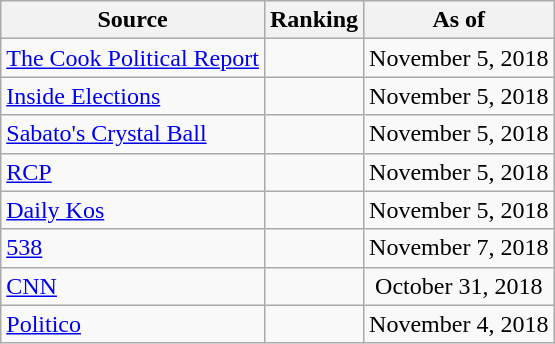<table class="wikitable" style="text-align:center">
<tr>
<th>Source</th>
<th>Ranking</th>
<th>As of</th>
</tr>
<tr>
<td align=left><a href='#'>The Cook Political Report</a></td>
<td></td>
<td>November 5, 2018</td>
</tr>
<tr>
<td align=left><a href='#'>Inside Elections</a></td>
<td></td>
<td>November 5, 2018</td>
</tr>
<tr>
<td align=left><a href='#'>Sabato's Crystal Ball</a></td>
<td></td>
<td>November 5, 2018</td>
</tr>
<tr>
<td align="left"><a href='#'>RCP</a></td>
<td></td>
<td>November 5, 2018</td>
</tr>
<tr>
<td align="left"><a href='#'>Daily Kos</a></td>
<td></td>
<td>November 5, 2018</td>
</tr>
<tr>
<td align="left"><a href='#'>538</a></td>
<td></td>
<td>November 7, 2018</td>
</tr>
<tr>
<td align="left"><a href='#'>CNN</a></td>
<td></td>
<td>October 31, 2018</td>
</tr>
<tr>
<td align="left"><a href='#'>Politico</a></td>
<td></td>
<td>November 4, 2018</td>
</tr>
</table>
